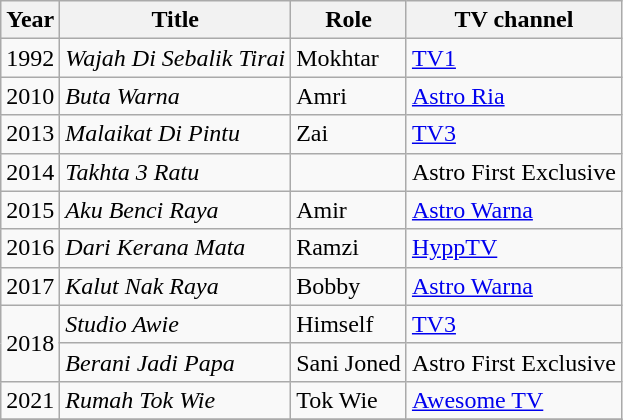<table class="wikitable">
<tr>
<th>Year</th>
<th>Title</th>
<th>Role</th>
<th>TV channel</th>
</tr>
<tr>
<td>1992</td>
<td><em>Wajah Di Sebalik Tirai</em></td>
<td>Mokhtar</td>
<td><a href='#'>TV1</a></td>
</tr>
<tr>
<td>2010</td>
<td><em>Buta Warna</em></td>
<td>Amri</td>
<td><a href='#'>Astro Ria</a></td>
</tr>
<tr>
<td>2013</td>
<td><em>Malaikat Di Pintu</em></td>
<td>Zai</td>
<td><a href='#'>TV3</a></td>
</tr>
<tr>
<td>2014</td>
<td><em>Takhta 3 Ratu</em></td>
<td></td>
<td>Astro First Exclusive</td>
</tr>
<tr>
<td>2015</td>
<td><em>Aku Benci Raya</em></td>
<td>Amir</td>
<td><a href='#'>Astro Warna</a></td>
</tr>
<tr>
<td>2016</td>
<td><em>Dari Kerana Mata</em></td>
<td>Ramzi</td>
<td><a href='#'>HyppTV</a></td>
</tr>
<tr>
<td>2017</td>
<td><em>Kalut Nak Raya</em></td>
<td>Bobby</td>
<td><a href='#'>Astro Warna</a></td>
</tr>
<tr>
<td rowspan="2">2018</td>
<td><em>Studio Awie</em></td>
<td>Himself</td>
<td><a href='#'>TV3</a></td>
</tr>
<tr>
<td><em>Berani Jadi Papa</em></td>
<td>Sani Joned</td>
<td>Astro First Exclusive</td>
</tr>
<tr>
<td>2021</td>
<td><em>Rumah Tok Wie</em></td>
<td>Tok Wie</td>
<td><a href='#'>Awesome TV</a></td>
</tr>
<tr>
</tr>
</table>
